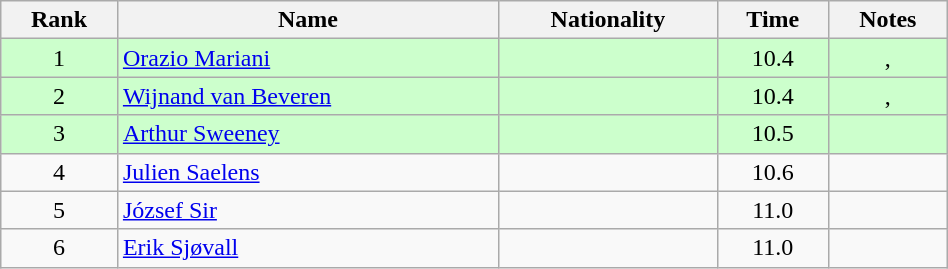<table class="wikitable sortable" style="text-align:center;width: 50%">
<tr>
<th>Rank</th>
<th>Name</th>
<th>Nationality</th>
<th>Time</th>
<th>Notes</th>
</tr>
<tr bgcolor=ccffcc>
<td>1</td>
<td align=left><a href='#'>Orazio Mariani</a></td>
<td align=left></td>
<td>10.4</td>
<td>, </td>
</tr>
<tr bgcolor=ccffcc>
<td>2</td>
<td align=left><a href='#'>Wijnand van Beveren</a></td>
<td align=left></td>
<td>10.4</td>
<td>, </td>
</tr>
<tr bgcolor=ccffcc>
<td>3</td>
<td align=left><a href='#'>Arthur Sweeney</a></td>
<td align=left></td>
<td>10.5</td>
<td></td>
</tr>
<tr>
<td>4</td>
<td align=left><a href='#'>Julien Saelens</a></td>
<td align=left></td>
<td>10.6</td>
<td></td>
</tr>
<tr>
<td>5</td>
<td align=left><a href='#'>József Sir</a></td>
<td align=left></td>
<td>11.0</td>
<td></td>
</tr>
<tr>
<td>6</td>
<td align=left><a href='#'>Erik Sjøvall</a></td>
<td align=left></td>
<td>11.0</td>
<td></td>
</tr>
</table>
